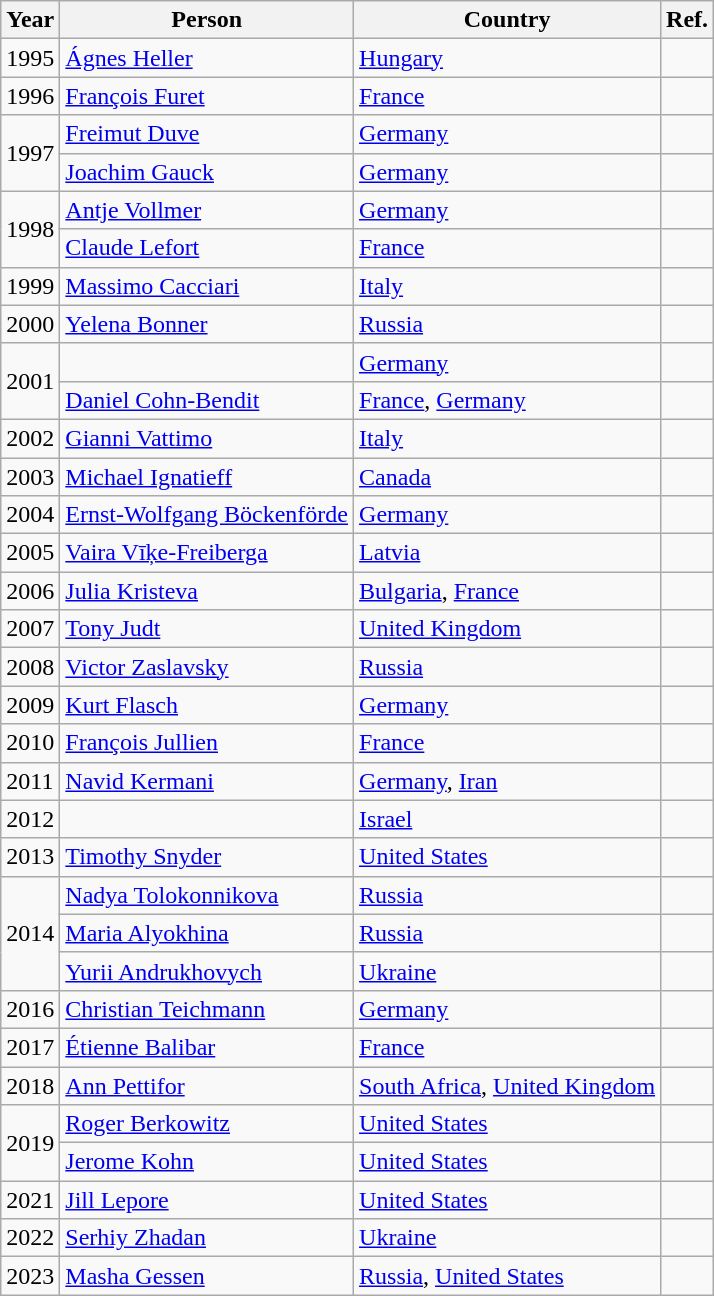<table class="wikitable sortable">
<tr>
<th>Year</th>
<th>Person</th>
<th>Country</th>
<th>Ref.</th>
</tr>
<tr>
<td>1995</td>
<td><a href='#'>Ágnes Heller</a></td>
<td><a href='#'>Hungary</a></td>
<td></td>
</tr>
<tr>
<td>1996</td>
<td><a href='#'>François Furet</a></td>
<td><a href='#'>France</a></td>
<td></td>
</tr>
<tr>
<td rowspan="2">1997</td>
<td><a href='#'>Freimut Duve</a></td>
<td><a href='#'>Germany</a></td>
<td></td>
</tr>
<tr>
<td><a href='#'>Joachim Gauck</a></td>
<td><a href='#'>Germany</a></td>
<td></td>
</tr>
<tr>
<td rowspan="2">1998</td>
<td><a href='#'>Antje Vollmer</a></td>
<td><a href='#'>Germany</a></td>
<td></td>
</tr>
<tr>
<td><a href='#'>Claude Lefort</a></td>
<td><a href='#'>France</a></td>
<td></td>
</tr>
<tr>
<td>1999</td>
<td><a href='#'>Massimo Cacciari</a></td>
<td><a href='#'>Italy</a></td>
<td></td>
</tr>
<tr>
<td>2000</td>
<td><a href='#'>Yelena Bonner</a></td>
<td><a href='#'>Russia</a></td>
<td></td>
</tr>
<tr>
<td rowspan="2">2001</td>
<td></td>
<td><a href='#'>Germany</a></td>
<td></td>
</tr>
<tr>
<td><a href='#'>Daniel Cohn-Bendit</a></td>
<td><a href='#'>France</a>, <a href='#'>Germany</a></td>
<td></td>
</tr>
<tr>
<td>2002</td>
<td><a href='#'>Gianni Vattimo</a></td>
<td><a href='#'>Italy</a></td>
<td></td>
</tr>
<tr>
<td>2003</td>
<td><a href='#'>Michael Ignatieff</a></td>
<td><a href='#'>Canada</a></td>
<td></td>
</tr>
<tr>
<td>2004</td>
<td><a href='#'>Ernst-Wolfgang Böckenförde</a></td>
<td><a href='#'>Germany</a></td>
<td></td>
</tr>
<tr>
<td>2005</td>
<td><a href='#'>Vaira Vīķe-Freiberga</a></td>
<td><a href='#'>Latvia</a></td>
<td></td>
</tr>
<tr>
<td>2006</td>
<td><a href='#'>Julia Kristeva</a></td>
<td><a href='#'>Bulgaria</a>, <a href='#'>France</a></td>
<td></td>
</tr>
<tr>
<td>2007</td>
<td><a href='#'>Tony Judt</a></td>
<td><a href='#'>United Kingdom</a></td>
<td></td>
</tr>
<tr>
<td>2008</td>
<td><a href='#'>Victor Zaslavsky</a></td>
<td><a href='#'>Russia</a></td>
<td></td>
</tr>
<tr>
<td>2009</td>
<td><a href='#'>Kurt Flasch</a></td>
<td><a href='#'>Germany</a></td>
<td></td>
</tr>
<tr>
<td>2010</td>
<td><a href='#'>François Jullien</a></td>
<td><a href='#'>France</a></td>
<td></td>
</tr>
<tr>
<td>2011</td>
<td><a href='#'>Navid Kermani</a></td>
<td><a href='#'>Germany</a>, <a href='#'>Iran</a></td>
<td></td>
</tr>
<tr>
<td>2012</td>
<td></td>
<td><a href='#'>Israel</a></td>
<td></td>
</tr>
<tr>
<td>2013</td>
<td><a href='#'>Timothy Snyder</a></td>
<td><a href='#'>United States</a></td>
<td></td>
</tr>
<tr>
<td rowspan="3">2014</td>
<td><a href='#'>Nadya Tolokonnikova</a></td>
<td><a href='#'>Russia</a></td>
<td></td>
</tr>
<tr>
<td><a href='#'>Maria Alyokhina</a></td>
<td><a href='#'>Russia</a></td>
<td></td>
</tr>
<tr>
<td><a href='#'>Yurii Andrukhovych</a></td>
<td><a href='#'>Ukraine</a></td>
<td></td>
</tr>
<tr>
<td>2016</td>
<td><a href='#'>Christian Teichmann</a></td>
<td><a href='#'>Germany</a></td>
<td></td>
</tr>
<tr>
<td>2017</td>
<td><a href='#'>Étienne Balibar</a></td>
<td><a href='#'>France</a></td>
<td></td>
</tr>
<tr>
<td>2018</td>
<td><a href='#'>Ann Pettifor</a></td>
<td><a href='#'>South Africa</a>, <a href='#'>United Kingdom</a></td>
<td></td>
</tr>
<tr>
<td rowspan="2">2019</td>
<td><a href='#'>Roger Berkowitz</a></td>
<td><a href='#'>United States</a></td>
<td></td>
</tr>
<tr>
<td><a href='#'>Jerome Kohn</a></td>
<td><a href='#'>United States</a></td>
<td></td>
</tr>
<tr>
<td>2021</td>
<td><a href='#'>Jill Lepore</a></td>
<td><a href='#'>United States</a></td>
<td></td>
</tr>
<tr>
<td>2022</td>
<td><a href='#'>Serhiy Zhadan</a></td>
<td><a href='#'>Ukraine</a></td>
<td></td>
</tr>
<tr>
<td>2023</td>
<td><a href='#'>Masha Gessen</a></td>
<td><a href='#'>Russia</a>, <a href='#'>United States</a></td>
<td></td>
</tr>
</table>
